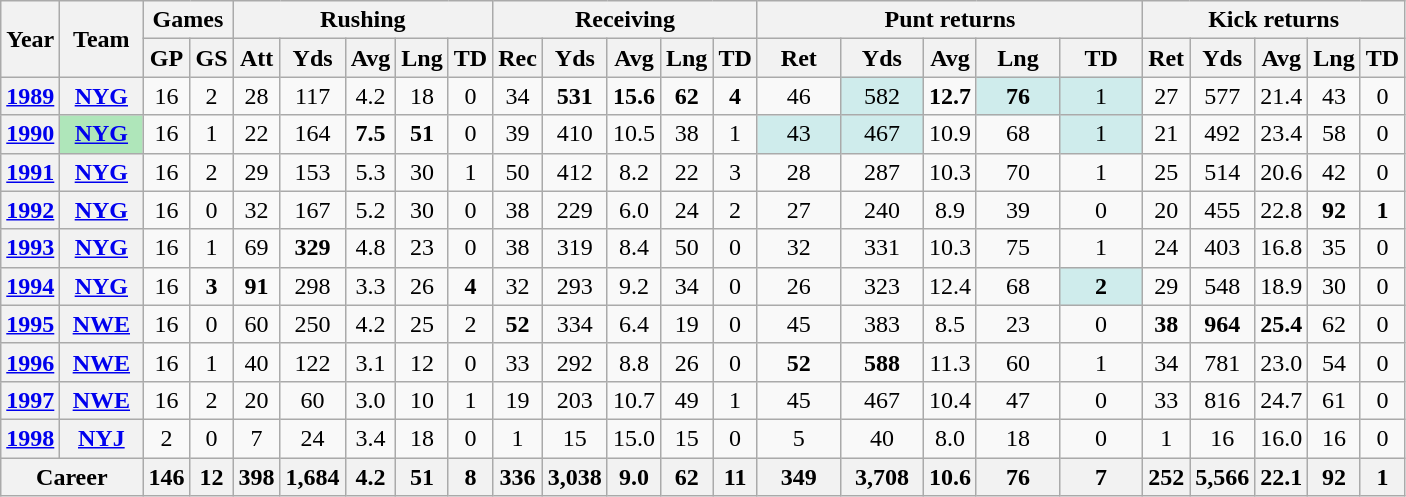<table class="wikitable" style="text-align:center;">
<tr>
<th rowspan="2">Year</th>
<th rowspan="2">Team</th>
<th colspan="2">Games</th>
<th colspan="5">Rushing</th>
<th colspan="5">Receiving</th>
<th colspan="5">Punt returns</th>
<th colspan="5">Kick returns</th>
</tr>
<tr>
<th>GP</th>
<th>GS</th>
<th>Att</th>
<th>Yds</th>
<th>Avg</th>
<th>Lng</th>
<th>TD</th>
<th>Rec</th>
<th>Yds</th>
<th>Avg</th>
<th>Lng</th>
<th>TD</th>
<th>Ret</th>
<th>Yds</th>
<th>Avg</th>
<th>Lng</th>
<th>TD</th>
<th>Ret</th>
<th>Yds</th>
<th>Avg</th>
<th>Lng</th>
<th>TD</th>
</tr>
<tr>
<th><a href='#'>1989</a></th>
<th><a href='#'>NYG</a></th>
<td>16</td>
<td>2</td>
<td>28</td>
<td>117</td>
<td>4.2</td>
<td>18</td>
<td>0</td>
<td>34</td>
<td><strong>531</strong></td>
<td><strong>15.6</strong></td>
<td><strong>62</strong></td>
<td><strong>4</strong></td>
<td>46</td>
<td style="background:#cfecec; width:3em;">582</td>
<td><strong>12.7</strong></td>
<td style="background:#cfecec; width:3em;"><strong>76</strong></td>
<td style="background:#cfecec; width:3em;">1</td>
<td>27</td>
<td>577</td>
<td>21.4</td>
<td>43</td>
<td>0</td>
</tr>
<tr>
<th><a href='#'>1990</a></th>
<th style="background:#afe6ba; width:3em;"><a href='#'>NYG</a></th>
<td>16</td>
<td>1</td>
<td>22</td>
<td>164</td>
<td><strong>7.5</strong></td>
<td><strong>51</strong></td>
<td>0</td>
<td>39</td>
<td>410</td>
<td>10.5</td>
<td>38</td>
<td>1</td>
<td style="background:#cfecec; width:3em;">43</td>
<td style="background:#cfecec; width:3em;">467</td>
<td>10.9</td>
<td>68</td>
<td style="background:#cfecec; width:3em;">1</td>
<td>21</td>
<td>492</td>
<td>23.4</td>
<td>58</td>
<td>0</td>
</tr>
<tr>
<th><a href='#'>1991</a></th>
<th><a href='#'>NYG</a></th>
<td>16</td>
<td>2</td>
<td>29</td>
<td>153</td>
<td>5.3</td>
<td>30</td>
<td>1</td>
<td>50</td>
<td>412</td>
<td>8.2</td>
<td>22</td>
<td>3</td>
<td>28</td>
<td>287</td>
<td>10.3</td>
<td>70</td>
<td>1</td>
<td>25</td>
<td>514</td>
<td>20.6</td>
<td>42</td>
<td>0</td>
</tr>
<tr>
<th><a href='#'>1992</a></th>
<th><a href='#'>NYG</a></th>
<td>16</td>
<td>0</td>
<td>32</td>
<td>167</td>
<td>5.2</td>
<td>30</td>
<td>0</td>
<td>38</td>
<td>229</td>
<td>6.0</td>
<td>24</td>
<td>2</td>
<td>27</td>
<td>240</td>
<td>8.9</td>
<td>39</td>
<td>0</td>
<td>20</td>
<td>455</td>
<td>22.8</td>
<td><strong>92</strong></td>
<td><strong>1</strong></td>
</tr>
<tr>
<th><a href='#'>1993</a></th>
<th><a href='#'>NYG</a></th>
<td>16</td>
<td>1</td>
<td>69</td>
<td><strong>329</strong></td>
<td>4.8</td>
<td>23</td>
<td>0</td>
<td>38</td>
<td>319</td>
<td>8.4</td>
<td>50</td>
<td>0</td>
<td>32</td>
<td>331</td>
<td>10.3</td>
<td>75</td>
<td>1</td>
<td>24</td>
<td>403</td>
<td>16.8</td>
<td>35</td>
<td>0</td>
</tr>
<tr>
<th><a href='#'>1994</a></th>
<th><a href='#'>NYG</a></th>
<td>16</td>
<td><strong>3</strong></td>
<td><strong>91</strong></td>
<td>298</td>
<td>3.3</td>
<td>26</td>
<td><strong>4</strong></td>
<td>32</td>
<td>293</td>
<td>9.2</td>
<td>34</td>
<td>0</td>
<td>26</td>
<td>323</td>
<td>12.4</td>
<td>68</td>
<td style="background:#cfecec; width:3em;"><strong>2</strong></td>
<td>29</td>
<td>548</td>
<td>18.9</td>
<td>30</td>
<td>0</td>
</tr>
<tr>
<th><a href='#'>1995</a></th>
<th><a href='#'>NWE</a></th>
<td>16</td>
<td>0</td>
<td>60</td>
<td>250</td>
<td>4.2</td>
<td>25</td>
<td>2</td>
<td><strong>52</strong></td>
<td>334</td>
<td>6.4</td>
<td>19</td>
<td>0</td>
<td>45</td>
<td>383</td>
<td>8.5</td>
<td>23</td>
<td>0</td>
<td><strong>38</strong></td>
<td><strong>964</strong></td>
<td><strong>25.4</strong></td>
<td>62</td>
<td>0</td>
</tr>
<tr>
<th><a href='#'>1996</a></th>
<th><a href='#'>NWE</a></th>
<td>16</td>
<td>1</td>
<td>40</td>
<td>122</td>
<td>3.1</td>
<td>12</td>
<td>0</td>
<td>33</td>
<td>292</td>
<td>8.8</td>
<td>26</td>
<td>0</td>
<td><strong>52</strong></td>
<td><strong>588</strong></td>
<td>11.3</td>
<td>60</td>
<td>1</td>
<td>34</td>
<td>781</td>
<td>23.0</td>
<td>54</td>
<td>0</td>
</tr>
<tr>
<th><a href='#'>1997</a></th>
<th><a href='#'>NWE</a></th>
<td>16</td>
<td>2</td>
<td>20</td>
<td>60</td>
<td>3.0</td>
<td>10</td>
<td>1</td>
<td>19</td>
<td>203</td>
<td>10.7</td>
<td>49</td>
<td>1</td>
<td>45</td>
<td>467</td>
<td>10.4</td>
<td>47</td>
<td>0</td>
<td>33</td>
<td>816</td>
<td>24.7</td>
<td>61</td>
<td>0</td>
</tr>
<tr>
<th><a href='#'>1998</a></th>
<th><a href='#'>NYJ</a></th>
<td>2</td>
<td>0</td>
<td>7</td>
<td>24</td>
<td>3.4</td>
<td>18</td>
<td>0</td>
<td>1</td>
<td>15</td>
<td>15.0</td>
<td>15</td>
<td>0</td>
<td>5</td>
<td>40</td>
<td>8.0</td>
<td>18</td>
<td>0</td>
<td>1</td>
<td>16</td>
<td>16.0</td>
<td>16</td>
<td>0</td>
</tr>
<tr>
<th colspan="2">Career</th>
<th>146</th>
<th>12</th>
<th>398</th>
<th>1,684</th>
<th>4.2</th>
<th>51</th>
<th>8</th>
<th>336</th>
<th>3,038</th>
<th>9.0</th>
<th>62</th>
<th>11</th>
<th>349</th>
<th>3,708</th>
<th>10.6</th>
<th>76</th>
<th>7</th>
<th>252</th>
<th>5,566</th>
<th>22.1</th>
<th>92</th>
<th>1</th>
</tr>
</table>
